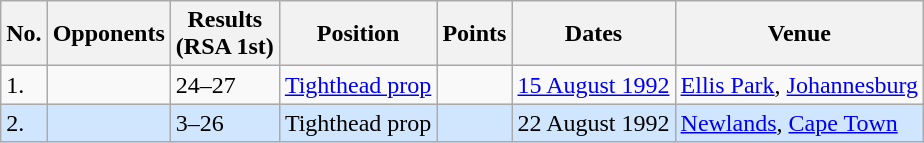<table class="wikitable sortable">
<tr>
<th>No.</th>
<th>Opponents</th>
<th>Results <br> (RSA 1st)</th>
<th>Position</th>
<th>Points</th>
<th>Dates</th>
<th>Venue</th>
</tr>
<tr>
<td>1.</td>
<td></td>
<td>24–27</td>
<td><a href='#'>Tighthead prop</a></td>
<td></td>
<td><a href='#'>15 August 1992</a></td>
<td><a href='#'>Ellis Park</a>, <a href='#'>Johannesburg</a></td>
</tr>
<tr style="background: #D0E6FF;">
<td>2.</td>
<td></td>
<td>3–26</td>
<td>Tighthead prop</td>
<td></td>
<td>22 August 1992</td>
<td><a href='#'>Newlands</a>, <a href='#'>Cape Town</a></td>
</tr>
</table>
